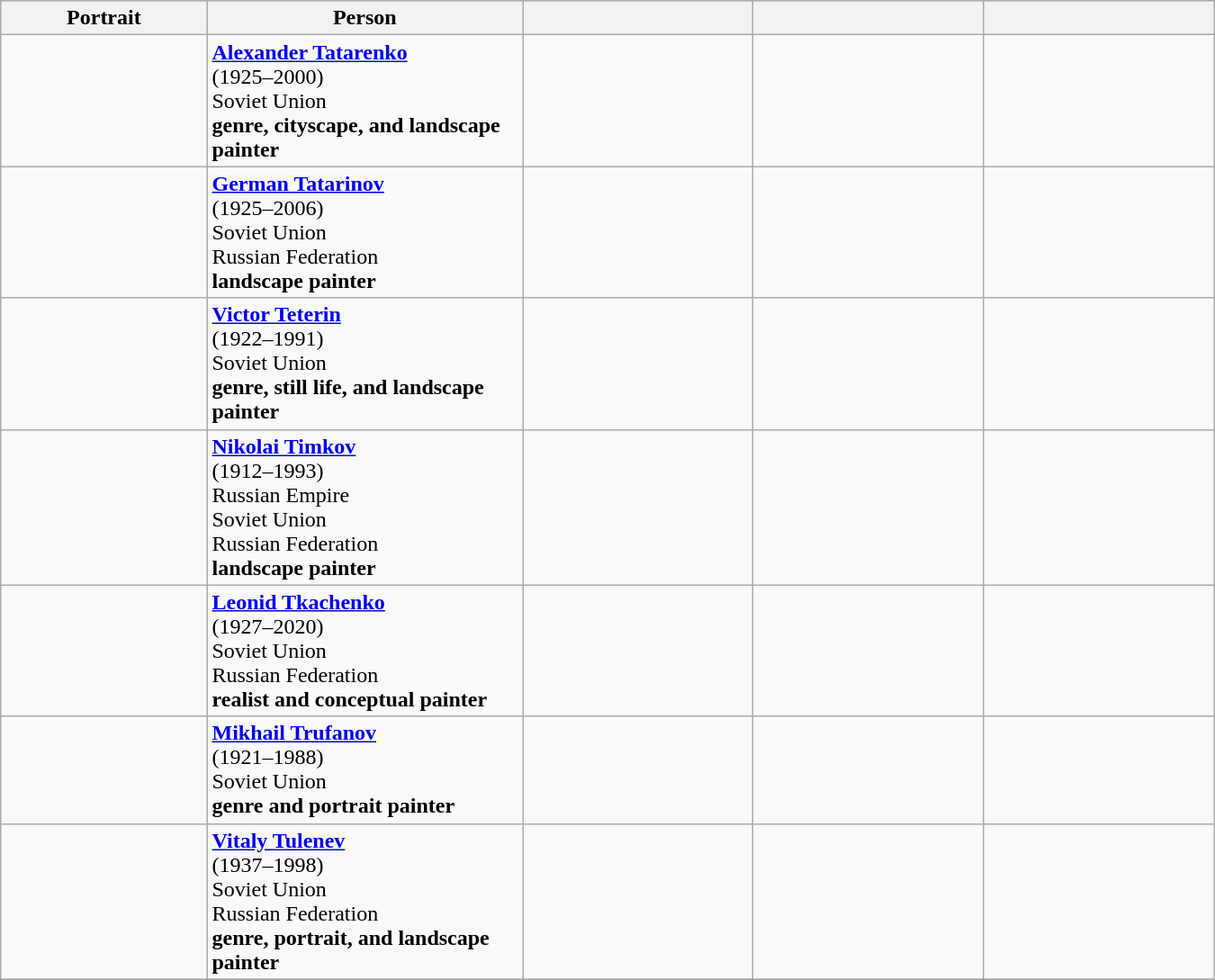<table class="wikitable" width=900pt>
<tr bgcolor="#cccccc">
<th width=17%>Portrait</th>
<th width=26%>Person</th>
<th width=19%></th>
<th width=19%></th>
<th width=19%></th>
</tr>
<tr>
<td align=center></td>
<td><strong><a href='#'>Alexander Tatarenko</a></strong> <br>(1925–2000)<br>Soviet Union<br><strong>genre, cityscape, and landscape painter</strong></td>
<td align=center></td>
<td align=center></td>
<td align=center></td>
</tr>
<tr>
<td align=center></td>
<td><strong><a href='#'>German Tatarinov</a></strong><br>(1925–2006)<br>Soviet Union<br>Russian Federation<br><strong>landscape painter</strong></td>
<td align=center></td>
<td align=center></td>
<td align=center></td>
</tr>
<tr>
<td align=center></td>
<td><strong><a href='#'>Victor Teterin</a></strong> <br>(1922–1991)<br>Soviet Union<br><strong>genre, still life, and landscape painter</strong></td>
<td align=center></td>
<td align=center></td>
<td align=center></td>
</tr>
<tr>
<td align=center></td>
<td><strong><a href='#'>Nikolai Timkov</a></strong> <br>(1912–1993)<br>Russian Empire<br>Soviet Union<br>Russian Federation<br><strong>landscape painter</strong></td>
<td align=center></td>
<td align=center></td>
<td align=center></td>
</tr>
<tr>
<td align=center></td>
<td><strong><a href='#'>Leonid Tkachenko</a></strong> <br>(1927–2020)<br>Soviet Union<br>Russian Federation<br><strong>realist and conceptual painter</strong></td>
<td align=center></td>
<td align=center></td>
<td align=center></td>
</tr>
<tr>
<td align=center></td>
<td><strong><a href='#'>Mikhail Trufanov</a></strong> <br>(1921–1988)<br>Soviet Union<br><strong>genre and portrait painter</strong></td>
<td align=center></td>
<td align=center></td>
<td align=center></td>
</tr>
<tr>
<td align=center></td>
<td><strong><a href='#'>Vitaly Tulenev</a></strong> <br>(1937–1998)<br>Soviet Union<br>Russian Federation<br><strong>genre, portrait, and landscape painter</strong></td>
<td align=center></td>
<td align=center></td>
<td align=center></td>
</tr>
<tr>
</tr>
</table>
